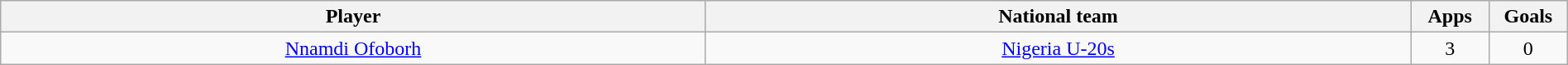<table class="wikitable" style="text-align:center" width=100%>
<tr>
<th width=45%>Player</th>
<th width=45%>National team</th>
<th width=5%>Apps</th>
<th width=5%>Goals</th>
</tr>
<tr>
<td> <a href='#'>Nnamdi Ofoborh</a></td>
<td><a href='#'>Nigeria U-20s</a></td>
<td>3</td>
<td>0</td>
</tr>
</table>
